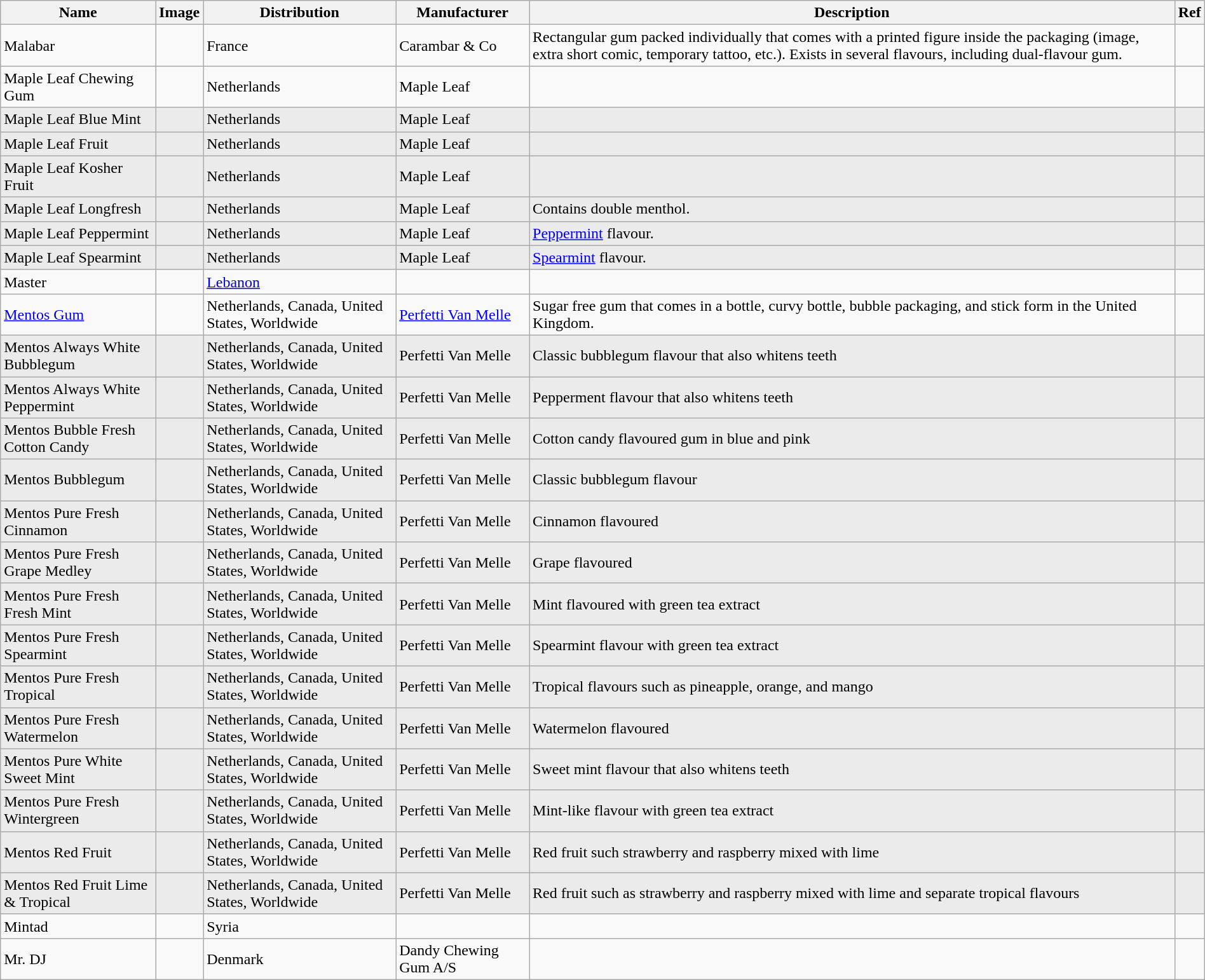<table class="wikitable sortable" style="width:100%">
<tr>
<th>Name</th>
<th class="unsortable">Image</th>
<th>Distribution</th>
<th>Manufacturer</th>
<th>Description</th>
<th>Ref</th>
</tr>
<tr>
<td>Malabar</td>
<td></td>
<td>France</td>
<td>Carambar & Co</td>
<td>Rectangular gum packed individually that comes with a printed figure inside the packaging (image, extra short comic, temporary tattoo, etc.). Exists in several flavours, including dual-flavour gum.</td>
<td></td>
</tr>
<tr>
<td>Maple Leaf Chewing Gum</td>
<td></td>
<td>Netherlands</td>
<td>Maple Leaf</td>
<td></td>
<td></td>
</tr>
<tr>
<td bgcolor=#ebebeb> Maple Leaf Blue Mint</td>
<td bgcolor=#ebebeb></td>
<td bgcolor=#ebebeb>Netherlands</td>
<td bgcolor=#ebebeb>Maple Leaf</td>
<td bgcolor=#ebebeb></td>
<td bgcolor=#ebebeb></td>
</tr>
<tr>
<td bgcolor=#ebebeb> Maple Leaf Fruit</td>
<td bgcolor=#ebebeb></td>
<td bgcolor=#ebebeb>Netherlands</td>
<td bgcolor=#ebebeb>Maple Leaf</td>
<td bgcolor=#ebebeb></td>
<td bgcolor=#ebebeb></td>
</tr>
<tr>
<td bgcolor=#ebebeb> Maple Leaf Kosher Fruit</td>
<td bgcolor=#ebebeb></td>
<td bgcolor=#ebebeb>Netherlands</td>
<td bgcolor=#ebebeb>Maple Leaf</td>
<td bgcolor=#ebebeb></td>
<td bgcolor=#ebebeb></td>
</tr>
<tr>
<td bgcolor=#ebebeb> Maple Leaf Longfresh</td>
<td bgcolor=#ebebeb></td>
<td bgcolor=#ebebeb>Netherlands</td>
<td bgcolor=#ebebeb>Maple Leaf</td>
<td bgcolor=#ebebeb>Contains double menthol.</td>
<td bgcolor=#ebebeb></td>
</tr>
<tr>
<td bgcolor=#ebebeb> Maple Leaf Peppermint</td>
<td bgcolor=#ebebeb></td>
<td bgcolor=#ebebeb>Netherlands</td>
<td bgcolor=#ebebeb>Maple Leaf</td>
<td bgcolor=#ebebeb><a href='#'>Peppermint</a> flavour.</td>
<td bgcolor=#ebebeb></td>
</tr>
<tr>
<td bgcolor=#ebebeb> Maple Leaf Spearmint</td>
<td bgcolor=#ebebeb></td>
<td bgcolor=#ebebeb>Netherlands</td>
<td bgcolor=#ebebeb>Maple Leaf</td>
<td bgcolor=#ebebeb><a href='#'>Spearmint</a> flavour.</td>
<td bgcolor=#ebebeb></td>
</tr>
<tr>
<td>Master</td>
<td></td>
<td><a href='#'>Lebanon</a></td>
<td></td>
<td></td>
<td></td>
</tr>
<tr>
<td><a href='#'>Mentos Gum</a></td>
<td></td>
<td>Netherlands, Canada, United States, Worldwide</td>
<td><a href='#'>Perfetti Van Melle</a></td>
<td>Sugar free gum that comes in a bottle, curvy bottle, bubble packaging, and stick form in the United Kingdom.</td>
<td></td>
</tr>
<tr>
<td bgcolor=#ebebeb> Mentos Always White Bubblegum</td>
<td bgcolor=#ebebeb></td>
<td bgcolor=#ebebeb>Netherlands, Canada, United States, Worldwide</td>
<td bgcolor=#ebebeb>Perfetti Van Melle</td>
<td bgcolor=#ebebeb>Classic bubblegum flavour that also whitens teeth</td>
<td bgcolor=#ebebeb></td>
</tr>
<tr>
<td bgcolor=#ebebeb> Mentos Always White Peppermint</td>
<td bgcolor=#ebebeb></td>
<td bgcolor=#ebebeb>Netherlands, Canada, United States, Worldwide</td>
<td bgcolor=#ebebeb>Perfetti Van Melle</td>
<td bgcolor=#ebebeb>Pepperment flavour that also whitens teeth</td>
<td bgcolor=#ebebeb></td>
</tr>
<tr>
<td bgcolor=#ebebeb> Mentos Bubble Fresh Cotton Candy</td>
<td bgcolor=#ebebeb></td>
<td bgcolor=#ebebeb>Netherlands, Canada, United States, Worldwide</td>
<td bgcolor=#ebebeb>Perfetti Van Melle</td>
<td bgcolor=#ebebeb>Cotton candy flavoured gum in blue and pink</td>
<td bgcolor=#ebebeb></td>
</tr>
<tr>
<td bgcolor=#ebebeb> Mentos Bubblegum</td>
<td bgcolor=#ebebeb></td>
<td bgcolor=#ebebeb>Netherlands, Canada, United States, Worldwide</td>
<td bgcolor=#ebebeb>Perfetti Van Melle</td>
<td bgcolor=#ebebeb>Classic bubblegum flavour</td>
<td bgcolor=#ebebeb></td>
</tr>
<tr>
<td bgcolor=#ebebeb> Mentos Pure Fresh Cinnamon</td>
<td bgcolor=#ebebeb></td>
<td bgcolor=#ebebeb>Netherlands, Canada, United States, Worldwide</td>
<td bgcolor=#ebebeb>Perfetti Van Melle</td>
<td bgcolor=#ebebeb>Cinnamon flavoured</td>
<td bgcolor=#ebebeb></td>
</tr>
<tr>
<td bgcolor=#ebebeb> Mentos Pure Fresh Grape Medley</td>
<td bgcolor=#ebebeb></td>
<td bgcolor=#ebebeb>Netherlands, Canada, United States, Worldwide</td>
<td bgcolor=#ebebeb>Perfetti Van Melle</td>
<td bgcolor=#ebebeb>Grape flavoured</td>
<td bgcolor=#ebebeb></td>
</tr>
<tr>
<td bgcolor=#ebebeb> Mentos Pure Fresh Fresh Mint</td>
<td bgcolor=#ebebeb></td>
<td bgcolor=#ebebeb>Netherlands, Canada, United States, Worldwide</td>
<td bgcolor=#ebebeb>Perfetti Van Melle</td>
<td bgcolor=#ebebeb>Mint flavoured with green tea extract</td>
<td bgcolor=#ebebeb></td>
</tr>
<tr>
<td bgcolor=#ebebeb> Mentos Pure Fresh Spearmint</td>
<td bgcolor=#ebebeb></td>
<td bgcolor=#ebebeb>Netherlands, Canada, United States, Worldwide</td>
<td bgcolor=#ebebeb>Perfetti Van Melle</td>
<td bgcolor=#ebebeb>Spearmint flavour with green tea extract</td>
<td bgcolor=#ebebeb></td>
</tr>
<tr>
<td bgcolor=#ebebeb> Mentos Pure Fresh Tropical</td>
<td bgcolor=#ebebeb></td>
<td bgcolor=#ebebeb>Netherlands, Canada, United States, Worldwide</td>
<td bgcolor=#ebebeb>Perfetti Van Melle</td>
<td bgcolor=#ebebeb>Tropical flavours such as pineapple, orange, and mango</td>
<td bgcolor=#ebebeb></td>
</tr>
<tr>
<td bgcolor=#ebebeb> Mentos Pure Fresh Watermelon</td>
<td bgcolor=#ebebeb></td>
<td bgcolor=#ebebeb>Netherlands, Canada, United States, Worldwide</td>
<td bgcolor=#ebebeb>Perfetti Van Melle</td>
<td bgcolor=#ebebeb>Watermelon flavoured</td>
<td bgcolor=#ebebeb></td>
</tr>
<tr>
<td bgcolor=#ebebeb> Mentos Pure White Sweet Mint</td>
<td bgcolor=#ebebeb></td>
<td bgcolor=#ebebeb>Netherlands, Canada, United States, Worldwide</td>
<td bgcolor=#ebebeb>Perfetti Van Melle</td>
<td bgcolor=#ebebeb>Sweet mint flavour that also whitens teeth</td>
<td bgcolor=#ebebeb></td>
</tr>
<tr>
<td bgcolor=#ebebeb> Mentos Pure Fresh Wintergreen</td>
<td bgcolor=#ebebeb></td>
<td bgcolor=#ebebeb>Netherlands, Canada, United States, Worldwide</td>
<td bgcolor=#ebebeb>Perfetti Van Melle</td>
<td bgcolor=#ebebeb>Mint-like flavour with green tea extract</td>
<td bgcolor=#ebebeb></td>
</tr>
<tr>
<td bgcolor=#ebebeb> Mentos Red Fruit</td>
<td bgcolor=#ebebeb></td>
<td bgcolor=#ebebeb>Netherlands, Canada, United States, Worldwide</td>
<td bgcolor=#ebebeb>Perfetti Van Melle</td>
<td bgcolor=#ebebeb>Red fruit such strawberry and raspberry mixed with lime</td>
<td bgcolor=#ebebeb></td>
</tr>
<tr>
<td bgcolor=#ebebeb> Mentos Red Fruit Lime & Tropical</td>
<td bgcolor=#ebebeb></td>
<td bgcolor=#ebebeb>Netherlands, Canada, United States, Worldwide</td>
<td bgcolor=#ebebeb>Perfetti Van Melle</td>
<td bgcolor=#ebebeb>Red fruit such as strawberry and raspberry mixed with lime and separate tropical flavours</td>
<td bgcolor=#ebebeb></td>
</tr>
<tr>
<td>Mintad</td>
<td></td>
<td>Syria</td>
<td></td>
<td></td>
<td></td>
</tr>
<tr>
<td>Mr. DJ</td>
<td></td>
<td>Denmark</td>
<td>Dandy Chewing Gum A/S</td>
<td></td>
<td></td>
</tr>
</table>
